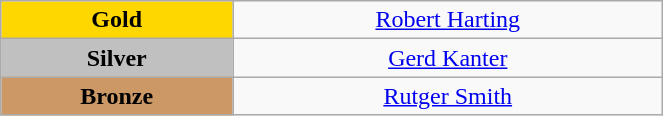<table class="wikitable" style=" text-align:center; " width="35%">
<tr>
<td bgcolor="gold"><strong>Gold</strong></td>
<td><a href='#'>Robert Harting</a><br>  <small><em></em></small></td>
</tr>
<tr>
<td bgcolor="silver"><strong>Silver</strong></td>
<td><a href='#'>Gerd Kanter</a><br>  <small><em></em></small></td>
</tr>
<tr>
<td bgcolor="CC9966"><strong>Bronze</strong></td>
<td><a href='#'>Rutger Smith</a><br>  <small><em></em></small></td>
</tr>
</table>
